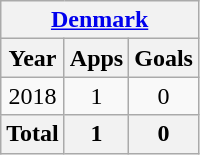<table class="wikitable" style="text-align:center">
<tr>
<th colspan=3><a href='#'>Denmark</a></th>
</tr>
<tr>
<th>Year</th>
<th>Apps</th>
<th>Goals</th>
</tr>
<tr>
<td>2018</td>
<td>1</td>
<td>0</td>
</tr>
<tr>
<th>Total</th>
<th>1</th>
<th>0</th>
</tr>
</table>
